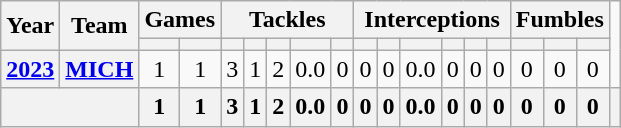<table class="wikitable" style="text-align:center;">
<tr>
<th rowspan="2">Year</th>
<th rowspan="2">Team</th>
<th colspan="2">Games</th>
<th colspan="5">Tackles</th>
<th colspan="6">Interceptions</th>
<th colspan="3">Fumbles</th>
</tr>
<tr>
<th></th>
<th></th>
<th></th>
<th></th>
<th></th>
<th></th>
<th></th>
<th></th>
<th></th>
<th></th>
<th></th>
<th></th>
<th></th>
<th></th>
<th></th>
<th></th>
</tr>
<tr>
<th><a href='#'>2023</a></th>
<th><a href='#'>MICH</a></th>
<td>1</td>
<td>1</td>
<td>3</td>
<td>1</td>
<td>2</td>
<td>0.0</td>
<td>0</td>
<td>0</td>
<td>0</td>
<td>0.0</td>
<td>0</td>
<td>0</td>
<td>0</td>
<td>0</td>
<td>0</td>
<td>0</td>
</tr>
<tr>
<th colspan="2"></th>
<th>1</th>
<th>1</th>
<th>3</th>
<th>1</th>
<th>2</th>
<th>0.0</th>
<th>0</th>
<th>0</th>
<th>0</th>
<th>0.0</th>
<th>0</th>
<th>0</th>
<th>0</th>
<th>0</th>
<th>0</th>
<th>0</th>
<th></th>
</tr>
</table>
